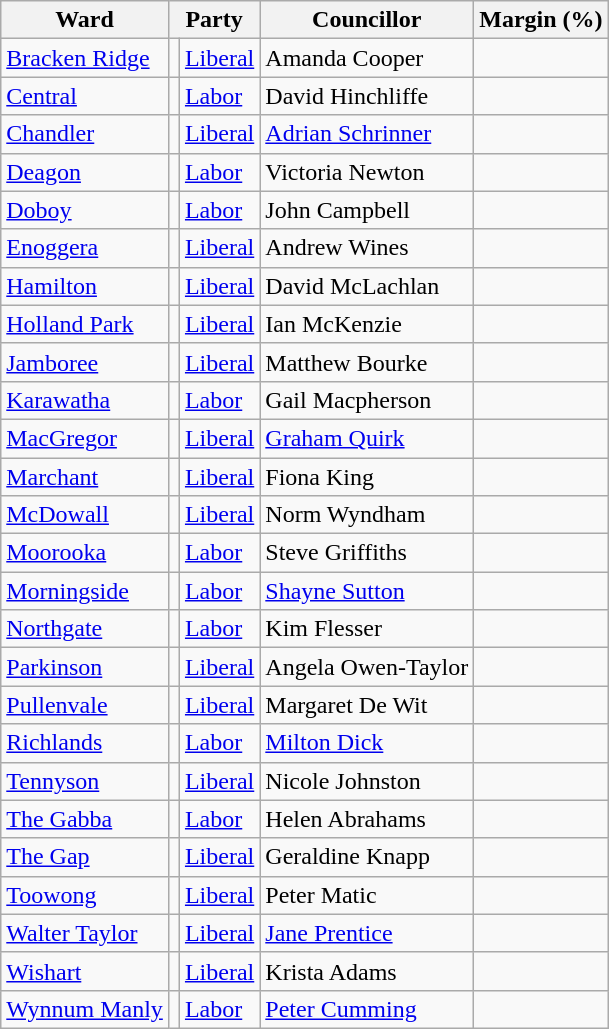<table class="wikitable">
<tr>
<th>Ward</th>
<th colspan="2">Party</th>
<th>Councillor</th>
<th>Margin (%)</th>
</tr>
<tr>
<td><a href='#'>Bracken Ridge</a></td>
<td></td>
<td><a href='#'>Liberal</a></td>
<td>Amanda Cooper</td>
<td></td>
</tr>
<tr>
<td><a href='#'>Central</a></td>
<td></td>
<td><a href='#'>Labor</a></td>
<td>David Hinchliffe</td>
<td></td>
</tr>
<tr>
<td><a href='#'>Chandler</a></td>
<td></td>
<td><a href='#'>Liberal</a></td>
<td><a href='#'>Adrian Schrinner</a></td>
<td></td>
</tr>
<tr>
<td><a href='#'>Deagon</a></td>
<td></td>
<td><a href='#'>Labor</a></td>
<td>Victoria Newton</td>
<td></td>
</tr>
<tr>
<td><a href='#'>Doboy</a></td>
<td></td>
<td><a href='#'>Labor</a></td>
<td>John Campbell</td>
<td></td>
</tr>
<tr>
<td><a href='#'>Enoggera</a></td>
<td></td>
<td><a href='#'>Liberal</a></td>
<td>Andrew Wines</td>
<td></td>
</tr>
<tr>
<td><a href='#'>Hamilton</a></td>
<td></td>
<td><a href='#'>Liberal</a></td>
<td>David McLachlan</td>
<td></td>
</tr>
<tr>
<td><a href='#'>Holland Park</a></td>
<td></td>
<td><a href='#'>Liberal</a></td>
<td>Ian McKenzie</td>
<td></td>
</tr>
<tr>
<td><a href='#'>Jamboree</a></td>
<td></td>
<td><a href='#'>Liberal</a></td>
<td>Matthew Bourke</td>
<td></td>
</tr>
<tr>
<td><a href='#'>Karawatha</a></td>
<td></td>
<td><a href='#'>Labor</a></td>
<td>Gail Macpherson</td>
<td></td>
</tr>
<tr>
<td><a href='#'>MacGregor</a></td>
<td></td>
<td><a href='#'>Liberal</a></td>
<td><a href='#'>Graham Quirk</a></td>
<td></td>
</tr>
<tr>
<td><a href='#'>Marchant</a></td>
<td></td>
<td><a href='#'>Liberal</a></td>
<td>Fiona King</td>
<td></td>
</tr>
<tr>
<td><a href='#'>McDowall</a></td>
<td></td>
<td><a href='#'>Liberal</a></td>
<td>Norm Wyndham</td>
<td></td>
</tr>
<tr>
<td><a href='#'>Moorooka</a></td>
<td></td>
<td><a href='#'>Labor</a></td>
<td>Steve Griffiths</td>
<td></td>
</tr>
<tr>
<td><a href='#'>Morningside</a></td>
<td></td>
<td><a href='#'>Labor</a></td>
<td><a href='#'>Shayne Sutton</a></td>
<td></td>
</tr>
<tr>
<td><a href='#'>Northgate</a></td>
<td></td>
<td><a href='#'>Labor</a></td>
<td>Kim Flesser</td>
<td></td>
</tr>
<tr>
<td><a href='#'>Parkinson</a></td>
<td></td>
<td><a href='#'>Liberal</a></td>
<td>Angela Owen-Taylor</td>
<td></td>
</tr>
<tr>
<td><a href='#'>Pullenvale</a></td>
<td></td>
<td><a href='#'>Liberal</a></td>
<td>Margaret De Wit</td>
<td></td>
</tr>
<tr>
<td><a href='#'>Richlands</a></td>
<td></td>
<td><a href='#'>Labor</a></td>
<td><a href='#'>Milton Dick</a></td>
<td></td>
</tr>
<tr>
<td><a href='#'>Tennyson</a></td>
<td></td>
<td><a href='#'>Liberal</a></td>
<td>Nicole Johnston</td>
<td></td>
</tr>
<tr>
<td><a href='#'>The Gabba</a></td>
<td></td>
<td><a href='#'>Labor</a></td>
<td>Helen Abrahams</td>
<td></td>
</tr>
<tr>
<td><a href='#'>The Gap</a></td>
<td></td>
<td><a href='#'>Liberal</a></td>
<td>Geraldine Knapp</td>
<td></td>
</tr>
<tr>
<td><a href='#'>Toowong</a></td>
<td></td>
<td><a href='#'>Liberal</a></td>
<td>Peter Matic</td>
<td></td>
</tr>
<tr>
<td><a href='#'>Walter Taylor</a></td>
<td></td>
<td><a href='#'>Liberal</a></td>
<td><a href='#'>Jane Prentice</a></td>
<td></td>
</tr>
<tr>
<td><a href='#'>Wishart</a></td>
<td></td>
<td><a href='#'>Liberal</a></td>
<td>Krista Adams</td>
<td></td>
</tr>
<tr>
<td><a href='#'>Wynnum Manly</a></td>
<td></td>
<td><a href='#'>Labor</a></td>
<td><a href='#'>Peter Cumming</a></td>
<td></td>
</tr>
</table>
